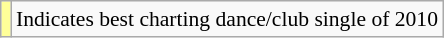<table class="wikitable" style="font-size:90%;">
<tr>
<td style="background-color:#FFFF99"></td>
<td>Indicates best charting dance/club single of 2010</td>
</tr>
</table>
